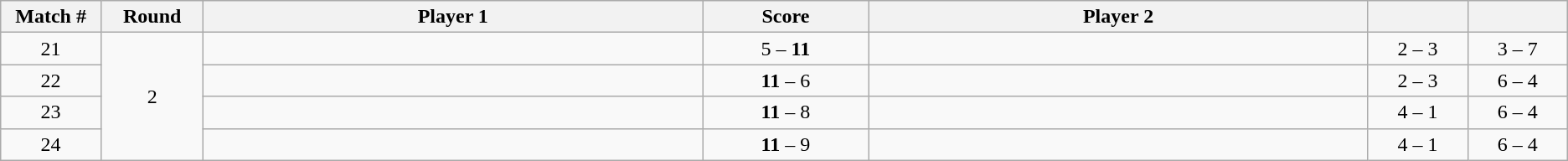<table class="wikitable">
<tr>
<th width="2%">Match #</th>
<th width="2%">Round</th>
<th width="15%">Player 1</th>
<th width="5%">Score</th>
<th width="15%">Player 2</th>
<th width="3%"></th>
<th width="3%"></th>
</tr>
<tr style=text-align:center;"background:#;">
<td>21</td>
<td rowspan=4>2</td>
<td></td>
<td>5 – <strong>11</strong></td>
<td></td>
<td>2 – 3</td>
<td>3 – 7</td>
</tr>
<tr style=text-align:center;"background:#;">
<td>22</td>
<td></td>
<td><strong>11</strong> – 6</td>
<td></td>
<td>2 – 3</td>
<td>6 – 4</td>
</tr>
<tr style=text-align:center;"background:#;">
<td>23</td>
<td></td>
<td><strong>11</strong> – 8</td>
<td></td>
<td>4 – 1</td>
<td>6 – 4</td>
</tr>
<tr style=text-align:center;"background:#;">
<td>24</td>
<td></td>
<td><strong>11</strong> – 9</td>
<td></td>
<td>4 – 1</td>
<td>6 – 4</td>
</tr>
</table>
